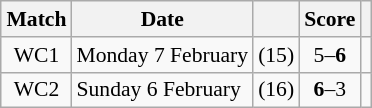<table class="wikitable" style="font-size: 90%; margin: 1em auto 1em auto;">
<tr>
<th>Match</th>
<th>Date</th>
<th></th>
<th>Score</th>
<th></th>
</tr>
<tr>
<td align="center">WC1</td>
<td>Monday 7 February</td>
<td> (15)</td>
<td align="center">5–<strong>6</strong></td>
<td><strong></strong></td>
</tr>
<tr>
<td align="center">WC2</td>
<td>Sunday 6 February</td>
<td><strong></strong> (16)</td>
<td align="center"><strong>6</strong>–3</td>
<td></td>
</tr>
</table>
